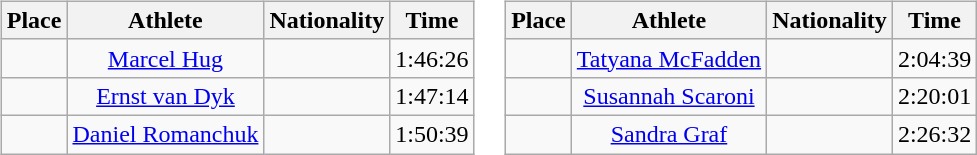<table>
<tr valign=top>
<td><br><table class="wikitable sortable">
<tr>
<th>Place</th>
<th>Athlete</th>
<th>Nationality</th>
<th>Time</th>
</tr>
<tr align=center>
<td></td>
<td><a href='#'>Marcel Hug</a></td>
<td align=left></td>
<td>1:46:26</td>
</tr>
<tr align=center>
<td></td>
<td><a href='#'>Ernst van Dyk</a></td>
<td align=left></td>
<td>1:47:14</td>
</tr>
<tr align=center>
<td></td>
<td><a href='#'>Daniel Romanchuk</a></td>
<td align=left></td>
<td>1:50:39</td>
</tr>
</table>
</td>
<td><br><table class="wikitable sortable">
<tr>
<th>Place</th>
<th>Athlete</th>
<th>Nationality</th>
<th>Time</th>
</tr>
<tr align=center>
<td></td>
<td><a href='#'>Tatyana McFadden</a></td>
<td align=left></td>
<td>2:04:39</td>
</tr>
<tr align=center>
<td></td>
<td><a href='#'>Susannah Scaroni</a></td>
<td align=left></td>
<td>2:20:01</td>
</tr>
<tr align=center>
<td></td>
<td><a href='#'>Sandra Graf</a></td>
<td align=left></td>
<td>2:26:32</td>
</tr>
</table>
</td>
</tr>
</table>
